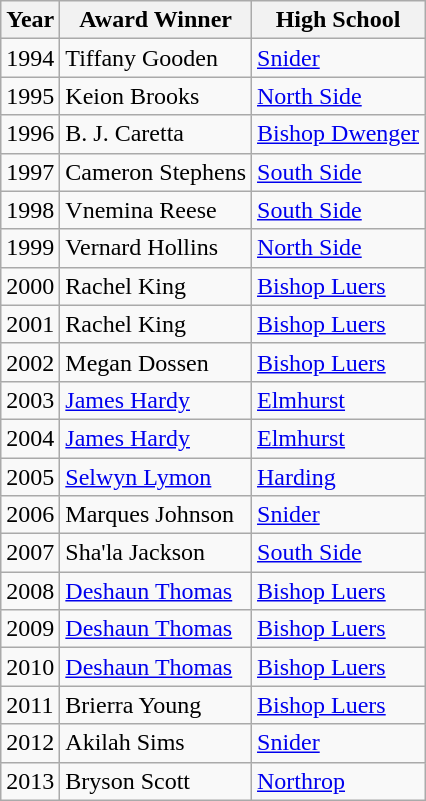<table class="wikitable sortable">
<tr>
<th>Year</th>
<th>Award Winner</th>
<th>High School</th>
</tr>
<tr>
<td>1994</td>
<td>Tiffany Gooden</td>
<td><a href='#'>Snider</a></td>
</tr>
<tr>
<td>1995</td>
<td>Keion Brooks</td>
<td><a href='#'>North Side</a></td>
</tr>
<tr>
<td>1996</td>
<td>B. J. Caretta</td>
<td><a href='#'>Bishop Dwenger</a></td>
</tr>
<tr>
<td>1997</td>
<td>Cameron Stephens</td>
<td><a href='#'>South Side</a></td>
</tr>
<tr>
<td>1998</td>
<td>Vnemina Reese</td>
<td><a href='#'>South Side</a></td>
</tr>
<tr>
<td>1999</td>
<td>Vernard Hollins</td>
<td><a href='#'>North Side</a></td>
</tr>
<tr>
<td>2000</td>
<td>Rachel King</td>
<td><a href='#'>Bishop Luers</a></td>
</tr>
<tr>
<td>2001</td>
<td>Rachel King</td>
<td><a href='#'>Bishop Luers</a></td>
</tr>
<tr>
<td>2002</td>
<td>Megan Dossen</td>
<td><a href='#'>Bishop Luers</a></td>
</tr>
<tr>
<td>2003</td>
<td><a href='#'>James Hardy</a></td>
<td><a href='#'>Elmhurst</a></td>
</tr>
<tr>
<td>2004</td>
<td><a href='#'>James Hardy</a></td>
<td><a href='#'>Elmhurst</a></td>
</tr>
<tr>
<td>2005</td>
<td><a href='#'>Selwyn Lymon</a></td>
<td><a href='#'>Harding</a></td>
</tr>
<tr>
<td>2006</td>
<td>Marques Johnson</td>
<td><a href='#'>Snider</a></td>
</tr>
<tr>
<td>2007</td>
<td>Sha'la Jackson</td>
<td><a href='#'>South Side</a></td>
</tr>
<tr>
<td>2008</td>
<td><a href='#'>Deshaun Thomas</a></td>
<td><a href='#'>Bishop Luers</a></td>
</tr>
<tr>
<td>2009</td>
<td><a href='#'>Deshaun Thomas</a></td>
<td><a href='#'>Bishop Luers</a></td>
</tr>
<tr>
<td>2010</td>
<td><a href='#'>Deshaun Thomas</a></td>
<td><a href='#'>Bishop Luers</a></td>
</tr>
<tr>
<td>2011</td>
<td>Brierra Young</td>
<td><a href='#'>Bishop Luers</a></td>
</tr>
<tr>
<td>2012</td>
<td>Akilah Sims</td>
<td><a href='#'>Snider</a></td>
</tr>
<tr>
<td>2013</td>
<td>Bryson Scott</td>
<td><a href='#'>Northrop</a></td>
</tr>
</table>
